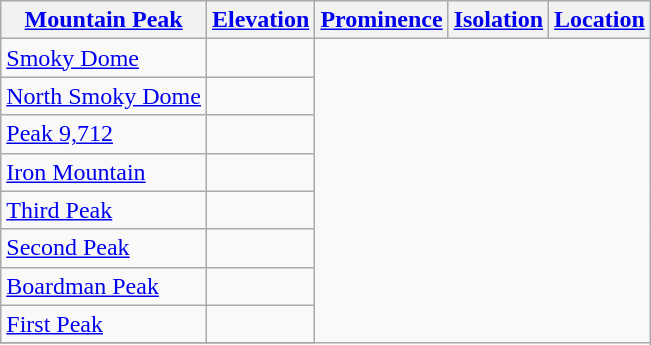<table class="wikitable sortable">
<tr>
<th><a href='#'>Mountain Peak</a></th>
<th><a href='#'>Elevation</a></th>
<th><a href='#'>Prominence</a></th>
<th><a href='#'>Isolation</a></th>
<th><a href='#'>Location</a></th>
</tr>
<tr>
<td><a href='#'>Smoky Dome</a><br></td>
<td></td>
</tr>
<tr>
<td><a href='#'>North Smoky Dome</a><br></td>
<td></td>
</tr>
<tr>
<td><a href='#'>Peak 9,712</a><br></td>
<td></td>
</tr>
<tr>
<td><a href='#'>Iron Mountain</a><br></td>
<td></td>
</tr>
<tr>
<td><a href='#'>Third Peak</a><br></td>
<td></td>
</tr>
<tr>
<td><a href='#'>Second Peak</a><br></td>
<td></td>
</tr>
<tr>
<td><a href='#'>Boardman Peak</a><br></td>
<td></td>
</tr>
<tr>
<td><a href='#'>First Peak</a><br></td>
<td></td>
</tr>
<tr>
</tr>
</table>
